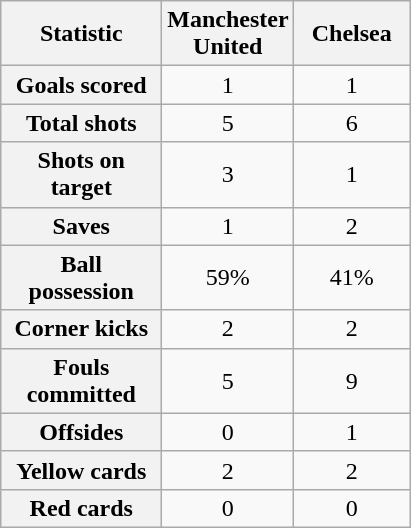<table class="wikitable plainrowheaders" style="text-align:center">
<tr>
<th scope="col" style="width:100px">Statistic</th>
<th scope="col" style="width:70px">Manchester United</th>
<th scope="col" style="width:70px">Chelsea</th>
</tr>
<tr>
<th scope=row>Goals scored</th>
<td>1</td>
<td>1</td>
</tr>
<tr>
<th scope=row>Total shots</th>
<td>5</td>
<td>6</td>
</tr>
<tr>
<th scope=row>Shots on target</th>
<td>3</td>
<td>1</td>
</tr>
<tr>
<th scope=row>Saves</th>
<td>1</td>
<td>2</td>
</tr>
<tr>
<th scope=row>Ball possession</th>
<td>59%</td>
<td>41%</td>
</tr>
<tr>
<th scope=row>Corner kicks</th>
<td>2</td>
<td>2</td>
</tr>
<tr>
<th scope=row>Fouls committed</th>
<td>5</td>
<td>9</td>
</tr>
<tr>
<th scope=row>Offsides</th>
<td>0</td>
<td>1</td>
</tr>
<tr>
<th scope=row>Yellow cards</th>
<td>2</td>
<td>2</td>
</tr>
<tr>
<th scope=row>Red cards</th>
<td>0</td>
<td>0</td>
</tr>
</table>
